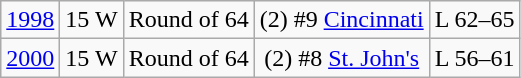<table class=wikitable style="text-align:center">
<tr>
<td><a href='#'>1998</a></td>
<td>15 W</td>
<td>Round of 64</td>
<td>(2) #9 <a href='#'>Cincinnati</a></td>
<td>L 62–65</td>
</tr>
<tr>
<td><a href='#'>2000</a></td>
<td>15 W</td>
<td>Round of 64</td>
<td>(2) #8 <a href='#'>St. John's</a></td>
<td>L 56–61</td>
</tr>
</table>
